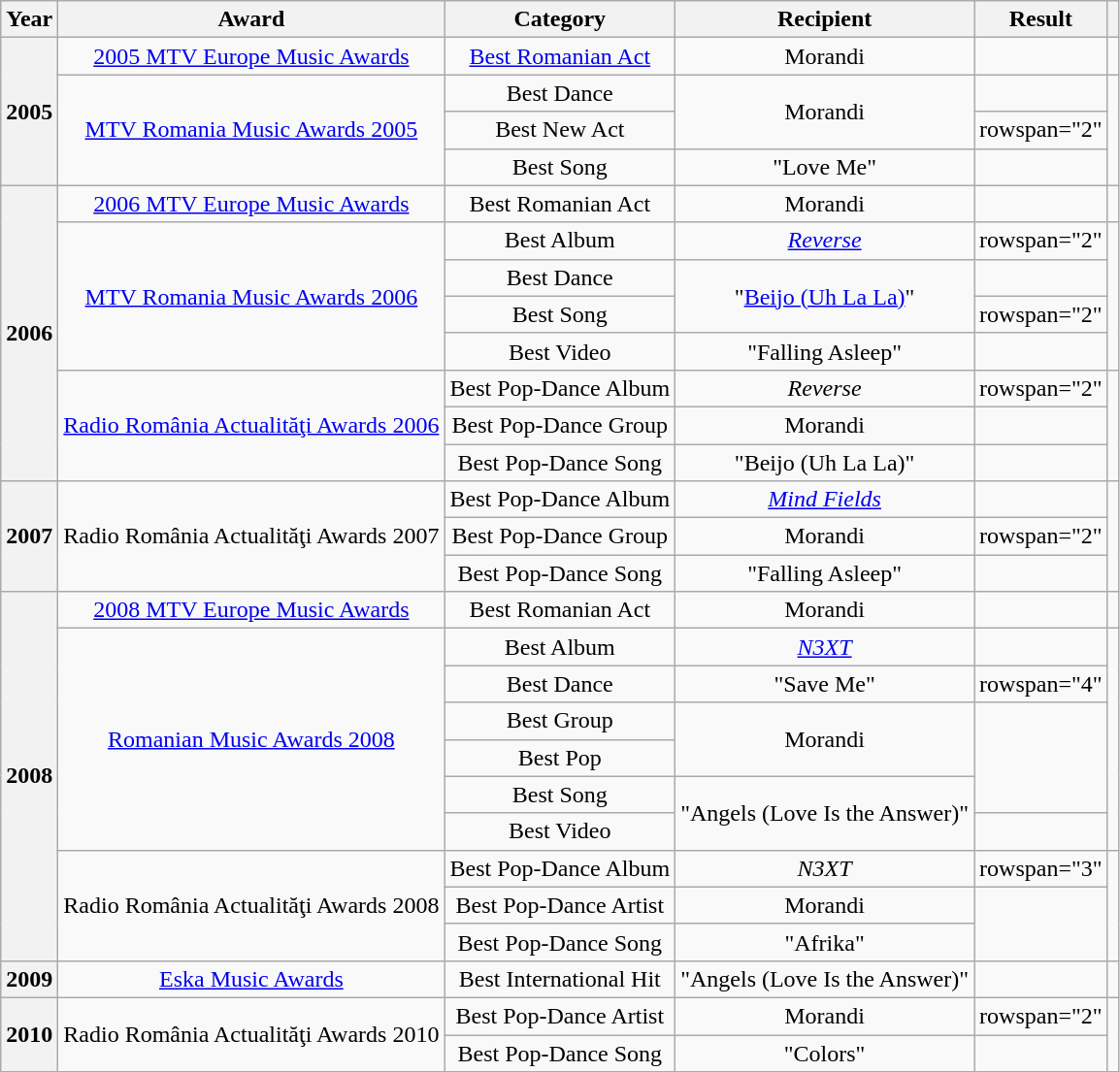<table class="wikitable plainrowheaders unsortable" style="text-align:center">
<tr>
<th>Year</th>
<th>Award</th>
<th>Category</th>
<th>Recipient</th>
<th>Result</th>
<th class="unsortable"></th>
</tr>
<tr>
<th scope="row" rowspan="4">2005</th>
<td rowspan="1"><a href='#'>2005 MTV Europe Music Awards</a></td>
<td><a href='#'>Best Romanian Act</a></td>
<td>Morandi</td>
<td></td>
<td></td>
</tr>
<tr>
<td rowspan="3"><a href='#'>MTV Romania Music Awards 2005</a></td>
<td>Best Dance</td>
<td rowspan="2">Morandi</td>
<td></td>
<td rowspan="3"><br></td>
</tr>
<tr>
<td>Best New Act</td>
<td>rowspan="2" </td>
</tr>
<tr>
<td>Best Song</td>
<td>"Love Me"</td>
</tr>
<tr>
<th scope="row" rowspan="8">2006</th>
<td rowspan="1"><a href='#'>2006 MTV Europe Music Awards</a></td>
<td>Best Romanian Act</td>
<td>Morandi</td>
<td></td>
<td></td>
</tr>
<tr>
<td rowspan="4"><a href='#'>MTV Romania Music Awards 2006</a></td>
<td>Best Album</td>
<td><em><a href='#'>Reverse</a></em></td>
<td>rowspan="2" </td>
<td rowspan="4"><br></td>
</tr>
<tr>
<td>Best Dance</td>
<td rowspan="2">"<a href='#'>Beijo (Uh La La)</a>"</td>
</tr>
<tr>
<td>Best Song</td>
<td>rowspan="2" </td>
</tr>
<tr>
<td>Best Video</td>
<td>"Falling Asleep"</td>
</tr>
<tr>
<td rowspan="3"><a href='#'>Radio România Actualităţi Awards 2006</a></td>
<td>Best Pop-Dance Album</td>
<td><em>Reverse</em></td>
<td>rowspan="2" </td>
<td rowspan="3"></td>
</tr>
<tr>
<td>Best Pop-Dance Group</td>
<td>Morandi</td>
</tr>
<tr>
<td>Best Pop-Dance Song</td>
<td>"Beijo (Uh La La)"</td>
<td></td>
</tr>
<tr>
<th scope="row" rowspan="3">2007</th>
<td rowspan="3">Radio România Actualităţi Awards 2007</td>
<td>Best Pop-Dance Album</td>
<td><em><a href='#'>Mind Fields</a></em></td>
<td></td>
<td rowspan="3"></td>
</tr>
<tr>
<td>Best Pop-Dance Group</td>
<td>Morandi</td>
<td>rowspan="2" </td>
</tr>
<tr>
<td>Best Pop-Dance Song</td>
<td>"Falling Asleep"</td>
</tr>
<tr>
<th scope="row" rowspan="10">2008</th>
<td rowspan="1"><a href='#'>2008 MTV Europe Music Awards</a></td>
<td>Best Romanian Act</td>
<td>Morandi</td>
<td></td>
<td></td>
</tr>
<tr>
<td rowspan="6"><a href='#'>Romanian Music Awards 2008</a></td>
<td>Best Album</td>
<td><em><a href='#'>N3XT</a></em></td>
<td></td>
<td rowspan="6"></td>
</tr>
<tr>
<td>Best Dance</td>
<td>"Save Me"</td>
<td>rowspan="4" </td>
</tr>
<tr>
<td>Best Group</td>
<td rowspan="2">Morandi</td>
</tr>
<tr>
<td>Best Pop</td>
</tr>
<tr>
<td>Best Song</td>
<td rowspan="2">"Angels (Love Is the Answer)"</td>
</tr>
<tr>
<td>Best Video</td>
<td></td>
</tr>
<tr>
<td rowspan="3">Radio România Actualităţi Awards 2008</td>
<td>Best Pop-Dance Album</td>
<td><em>N3XT</em></td>
<td>rowspan="3" </td>
<td rowspan="3"></td>
</tr>
<tr>
<td>Best Pop-Dance Artist</td>
<td>Morandi</td>
</tr>
<tr>
<td>Best Pop-Dance Song</td>
<td>"Afrika"</td>
</tr>
<tr>
<th scope="row">2009</th>
<td><a href='#'>Eska Music Awards</a></td>
<td>Best International Hit</td>
<td>"Angels (Love Is the Answer)"</td>
<td></td>
<td></td>
</tr>
<tr>
<th scope="row" rowspan="2">2010</th>
<td rowspan="2">Radio România Actualităţi Awards 2010</td>
<td>Best Pop-Dance Artist</td>
<td>Morandi</td>
<td>rowspan="2" </td>
<td rowspan="2"></td>
</tr>
<tr>
<td>Best Pop-Dance Song</td>
<td>"Colors"</td>
</tr>
</table>
